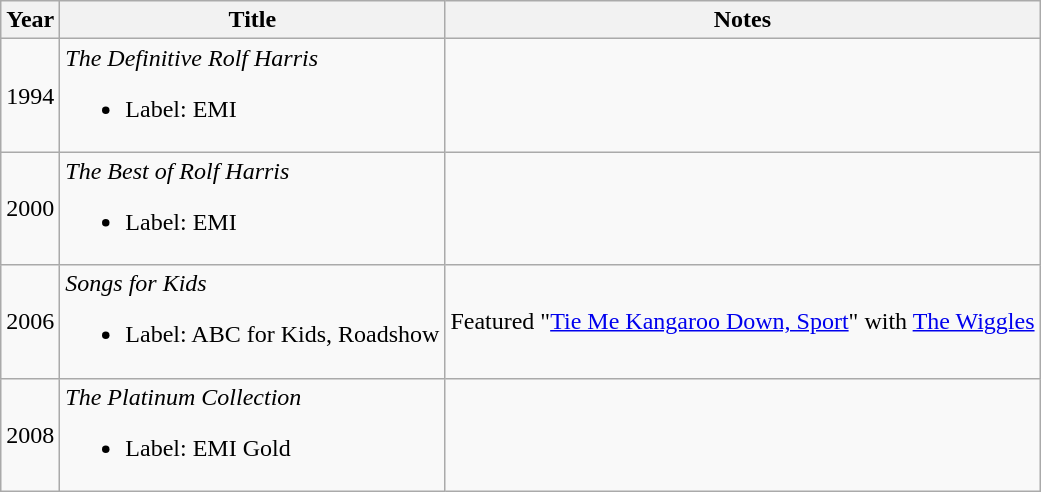<table class="wikitable">
<tr>
<th>Year</th>
<th>Title</th>
<th>Notes</th>
</tr>
<tr>
<td>1994</td>
<td><em>The Definitive Rolf Harris</em><br><ul><li>Label: EMI</li></ul></td>
<td></td>
</tr>
<tr>
<td>2000</td>
<td><em>The Best of Rolf Harris</em><br><ul><li>Label: EMI</li></ul></td>
<td></td>
</tr>
<tr>
<td>2006</td>
<td><em>Songs for Kids</em><br><ul><li>Label: ABC for Kids, Roadshow</li></ul></td>
<td>Featured "<a href='#'>Tie Me Kangaroo Down, Sport</a>" with <a href='#'>The Wiggles</a></td>
</tr>
<tr>
<td>2008</td>
<td><em>The Platinum Collection</em><br><ul><li>Label: EMI Gold</li></ul></td>
<td></td>
</tr>
</table>
